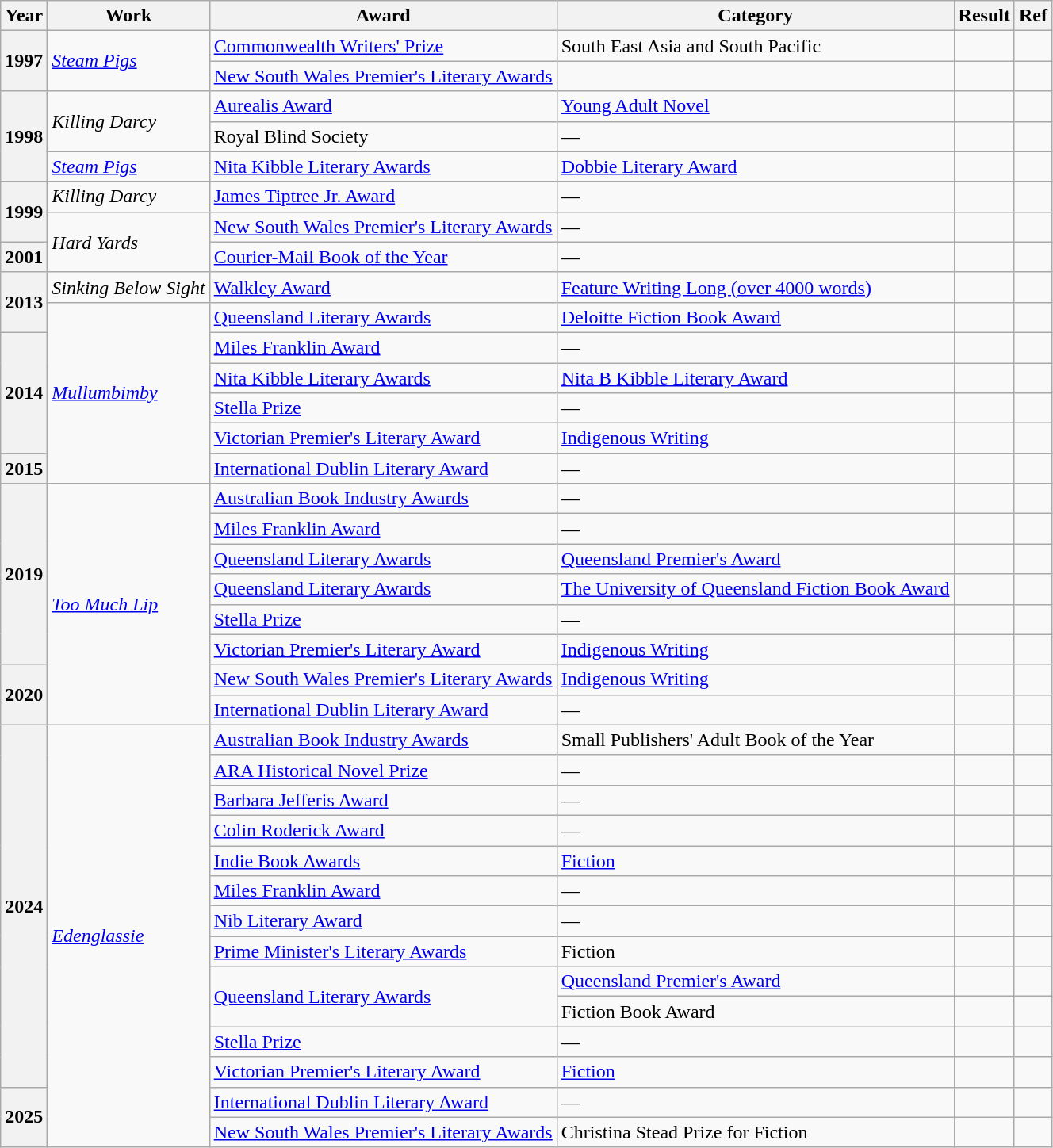<table class="wikitable sortable">
<tr>
<th>Year</th>
<th>Work</th>
<th>Award</th>
<th>Category</th>
<th>Result</th>
<th>Ref</th>
</tr>
<tr>
<th rowspan="2">1997</th>
<td rowspan="2"><em><a href='#'>Steam Pigs</a></em></td>
<td><a href='#'>Commonwealth Writers' Prize</a></td>
<td>South East Asia and South Pacific</td>
<td></td>
<td></td>
</tr>
<tr>
<td><a href='#'>New South Wales Premier's Literary Awards</a></td>
<td></td>
<td></td>
<td></td>
</tr>
<tr>
<th rowspan="3">1998</th>
<td rowspan="2"><em>Killing Darcy</em></td>
<td><a href='#'>Aurealis Award</a></td>
<td><a href='#'>Young Adult Novel</a></td>
<td></td>
<td></td>
</tr>
<tr>
<td>Royal Blind Society</td>
<td>—</td>
<td></td>
<td></td>
</tr>
<tr>
<td><em><a href='#'>Steam Pigs</a></em></td>
<td><a href='#'>Nita Kibble Literary Awards</a></td>
<td><a href='#'>Dobbie Literary Award</a></td>
<td></td>
<td></td>
</tr>
<tr>
<th rowspan="2">1999</th>
<td><em>Killing Darcy</em></td>
<td><a href='#'>James Tiptree Jr. Award</a></td>
<td>—</td>
<td></td>
<td></td>
</tr>
<tr>
<td rowspan="2"><em>Hard Yards</em></td>
<td><a href='#'>New South Wales Premier's Literary Awards</a></td>
<td>—</td>
<td></td>
<td></td>
</tr>
<tr>
<th rowspan="1">2001</th>
<td><a href='#'>Courier-Mail Book of the Year</a></td>
<td>—</td>
<td></td>
<td></td>
</tr>
<tr>
<th rowspan="2">2013</th>
<td><em>Sinking Below Sight</em></td>
<td><a href='#'>Walkley Award</a></td>
<td><a href='#'>Feature Writing Long (over 4000 words)</a></td>
<td></td>
<td></td>
</tr>
<tr>
<td rowspan="6"><em><a href='#'>Mullumbimby</a></em></td>
<td><a href='#'>Queensland Literary Awards</a></td>
<td><a href='#'>Deloitte Fiction Book Award</a></td>
<td></td>
<td></td>
</tr>
<tr>
<th rowspan="4">2014</th>
<td><a href='#'>Miles Franklin Award</a></td>
<td>—</td>
<td></td>
<td></td>
</tr>
<tr>
<td><a href='#'>Nita Kibble Literary Awards</a></td>
<td><a href='#'>Nita B Kibble Literary Award</a></td>
<td></td>
<td></td>
</tr>
<tr>
<td><a href='#'>Stella Prize</a></td>
<td>—</td>
<td></td>
<td></td>
</tr>
<tr>
<td><a href='#'>Victorian Premier's Literary Award</a></td>
<td><a href='#'>Indigenous Writing</a></td>
<td></td>
<td></td>
</tr>
<tr>
<th>2015</th>
<td><a href='#'>International Dublin Literary Award</a></td>
<td>—</td>
<td></td>
<td></td>
</tr>
<tr>
<th rowspan="6">2019</th>
<td rowspan="8"><em><a href='#'>Too Much Lip</a></em></td>
<td><a href='#'>Australian Book Industry Awards</a></td>
<td>—</td>
<td></td>
<td></td>
</tr>
<tr>
<td><a href='#'>Miles Franklin Award</a></td>
<td>—</td>
<td></td>
<td></td>
</tr>
<tr>
<td><a href='#'>Queensland Literary Awards</a></td>
<td><a href='#'>Queensland Premier's Award</a></td>
<td></td>
<td></td>
</tr>
<tr>
<td><a href='#'>Queensland Literary Awards</a></td>
<td><a href='#'>The University of Queensland Fiction Book Award</a></td>
<td></td>
<td></td>
</tr>
<tr>
<td><a href='#'>Stella Prize</a></td>
<td>—</td>
<td></td>
<td></td>
</tr>
<tr>
<td><a href='#'>Victorian Premier's Literary Award</a></td>
<td><a href='#'>Indigenous Writing</a></td>
<td></td>
<td><em></em></td>
</tr>
<tr>
<th rowspan="2">2020</th>
<td><a href='#'>New South Wales Premier's Literary Awards</a></td>
<td><a href='#'>Indigenous Writing</a></td>
<td></td>
<td></td>
</tr>
<tr>
<td><a href='#'>International Dublin Literary Award</a></td>
<td>—</td>
<td></td>
<td></td>
</tr>
<tr>
<th rowspan="12">2024</th>
<td rowspan="14"><em><a href='#'>Edenglassie</a></em></td>
<td><a href='#'>Australian Book Industry Awards</a></td>
<td>Small Publishers' Adult Book of the Year</td>
<td></td>
<td></td>
</tr>
<tr>
<td><a href='#'>ARA Historical Novel Prize</a></td>
<td>—</td>
<td></td>
<td></td>
</tr>
<tr>
<td><a href='#'>Barbara Jefferis Award</a></td>
<td>—</td>
<td></td>
<td></td>
</tr>
<tr>
<td><a href='#'>Colin Roderick Award</a></td>
<td>—</td>
<td></td>
<td></td>
</tr>
<tr>
<td><a href='#'>Indie Book Awards</a></td>
<td><a href='#'>Fiction</a></td>
<td></td>
<td></td>
</tr>
<tr>
<td><a href='#'>Miles Franklin Award</a></td>
<td>—</td>
<td></td>
<td><em></em></td>
</tr>
<tr>
<td><a href='#'>Nib Literary Award</a></td>
<td>—</td>
<td></td>
<td></td>
</tr>
<tr>
<td><a href='#'>Prime Minister's Literary Awards</a></td>
<td>Fiction</td>
<td></td>
<td></td>
</tr>
<tr>
<td rowspan="2"><a href='#'>Queensland Literary Awards</a></td>
<td><a href='#'>Queensland Premier's Award</a></td>
<td></td>
<td></td>
</tr>
<tr>
<td>Fiction Book Award</td>
<td></td>
<td></td>
</tr>
<tr>
<td><a href='#'>Stella Prize</a></td>
<td>—</td>
<td></td>
<td></td>
</tr>
<tr>
<td><a href='#'>Victorian Premier's Literary Award</a></td>
<td><a href='#'>Fiction</a></td>
<td></td>
<td><em></em></td>
</tr>
<tr>
<th rowspan="2">2025</th>
<td><a href='#'>International Dublin Literary Award</a></td>
<td>—</td>
<td></td>
<td></td>
</tr>
<tr>
<td><a href='#'>New South Wales Premier's Literary Awards</a></td>
<td>Christina Stead Prize for Fiction</td>
<td></td>
<td></td>
</tr>
</table>
